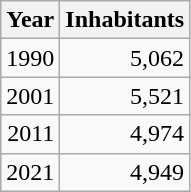<table cellspacing="0" cellpadding="0">
<tr>
<td valign="top"><br><table class="wikitable sortable zebra hintergrundfarbe5">
<tr>
<th>Year</th>
<th>Inhabitants</th>
</tr>
<tr align="right">
<td>1990</td>
<td>5,062</td>
</tr>
<tr align="right">
<td>2001</td>
<td>5,521</td>
</tr>
<tr align="right">
<td>2011</td>
<td>4,974</td>
</tr>
<tr align="right">
<td>2021</td>
<td>4,949</td>
</tr>
</table>
</td>
</tr>
</table>
